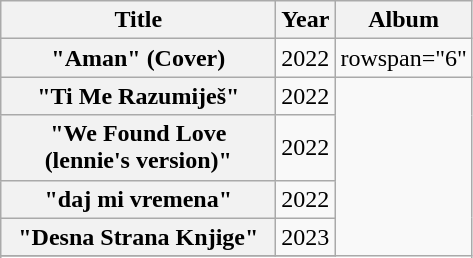<table class="wikitable plainrowheaders" style="text-align:center;">
<tr>
<th scope="col" style="width:11em;">Title</th>
<th scope="col">Year</th>
<th scope="col">Album</th>
</tr>
<tr>
<th scope="row">"Aman" (Cover)<br></th>
<td rowspan="1">2022</td>
<td>rowspan="6" </td>
</tr>
<tr>
<th scope="row">"Ti Me Razumiješ"</th>
<td rowspan="1">2022</td>
</tr>
<tr>
<th scope="row">"We Found Love (lennie's version)"</th>
<td rowspan="1">2022</td>
</tr>
<tr>
<th scope="row">"daj mi vremena"</th>
<td rowspan="1">2022</td>
</tr>
<tr>
<th scope="row">"Desna Strana Knjige"</th>
<td rowspan="1">2023</td>
</tr>
<tr>
</tr>
<tr>
</tr>
</table>
